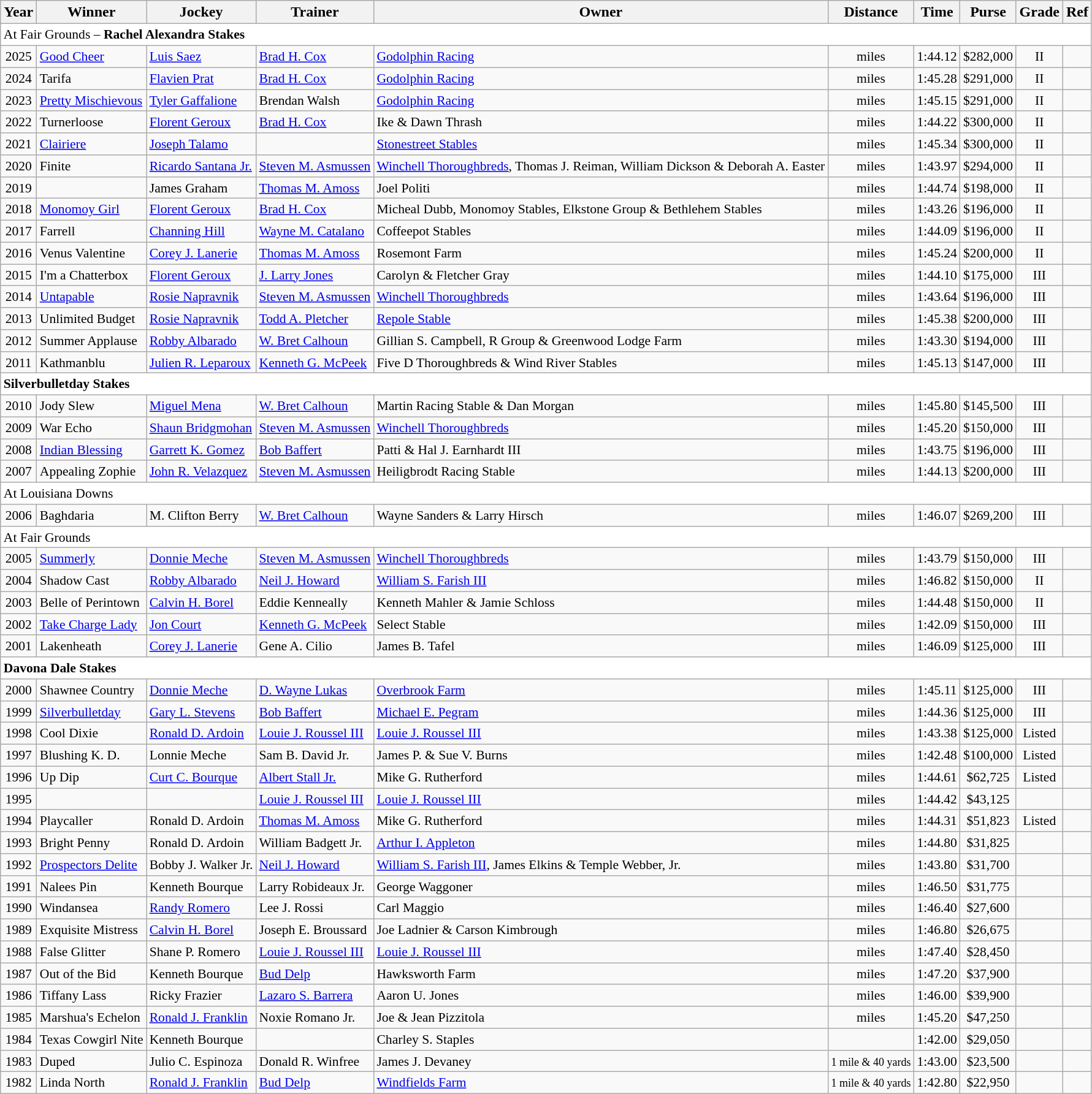<table class="wikitable sortable">
<tr>
<th>Year</th>
<th>Winner</th>
<th>Jockey</th>
<th>Trainer</th>
<th>Owner</th>
<th>Distance</th>
<th>Time</th>
<th>Purse</th>
<th>Grade</th>
<th>Ref</th>
</tr>
<tr style="font-size:90%; background-color:white">
<td align="left" colspan=11>At Fair Grounds – <strong>Rachel Alexandra Stakes</strong></td>
</tr>
<tr style="font-size:90%;">
<td align=center>2025</td>
<td><a href='#'>Good Cheer</a></td>
<td><a href='#'>Luis Saez</a></td>
<td><a href='#'>Brad H. Cox </a></td>
<td><a href='#'>Godolphin Racing</a></td>
<td align=center> miles</td>
<td align=center>1:44.12</td>
<td align=center>$282,000</td>
<td align=center>II</td>
<td></td>
</tr>
<tr style="font-size:90%;">
<td align=center>2024</td>
<td>Tarifa</td>
<td><a href='#'>Flavien Prat</a></td>
<td><a href='#'>Brad H. Cox </a></td>
<td><a href='#'>Godolphin Racing</a></td>
<td align=center> miles</td>
<td align=center>1:45.28</td>
<td align=center>$291,000</td>
<td align=center>II</td>
<td></td>
</tr>
<tr style="font-size:90%;">
<td align=center>2023</td>
<td><a href='#'>Pretty Mischievous</a></td>
<td><a href='#'>Tyler Gaffalione</a></td>
<td>Brendan Walsh</td>
<td><a href='#'>Godolphin Racing</a></td>
<td align=center> miles</td>
<td align=center>1:45.15</td>
<td align=center>$291,000</td>
<td align=center>II</td>
<td></td>
</tr>
<tr style="font-size:90%;">
<td align=center>2022</td>
<td>Turnerloose</td>
<td><a href='#'>Florent Geroux</a></td>
<td><a href='#'>Brad H. Cox </a></td>
<td>Ike & Dawn Thrash</td>
<td align=center> miles</td>
<td align=center>1:44.22</td>
<td align=center>$300,000</td>
<td align=center>II</td>
<td></td>
</tr>
<tr style="font-size:90%;">
<td align=center>2021</td>
<td><a href='#'>Clairiere</a></td>
<td><a href='#'>Joseph Talamo</a></td>
<td></td>
<td><a href='#'>Stonestreet Stables</a></td>
<td align=center> miles</td>
<td align=center>1:45.34</td>
<td align=center>$300,000</td>
<td align=center>II</td>
<td></td>
</tr>
<tr style="font-size:90%;">
<td align=center>2020</td>
<td>Finite</td>
<td><a href='#'>Ricardo Santana Jr.</a></td>
<td><a href='#'>Steven M. Asmussen</a></td>
<td><a href='#'>Winchell Thoroughbreds</a>, Thomas J. Reiman, William Dickson & Deborah A. Easter</td>
<td align=center> miles</td>
<td align=center>1:43.97</td>
<td align=center>$294,000</td>
<td align=center>II</td>
<td></td>
</tr>
<tr style="font-size:90%;">
<td align=center>2019</td>
<td></td>
<td>James Graham</td>
<td><a href='#'>Thomas M. Amoss</a></td>
<td>Joel Politi</td>
<td align=center> miles</td>
<td align=center>1:44.74</td>
<td align=center>$198,000</td>
<td align=center>II</td>
<td></td>
</tr>
<tr style="font-size:90%;">
<td align=center>2018</td>
<td><a href='#'>Monomoy Girl</a></td>
<td><a href='#'>Florent Geroux</a></td>
<td><a href='#'>Brad H. Cox</a></td>
<td>Micheal Dubb, Monomoy Stables, Elkstone Group & Bethlehem Stables</td>
<td align=center> miles</td>
<td align=center>1:43.26</td>
<td align=center>$196,000</td>
<td align=center>II</td>
<td></td>
</tr>
<tr style="font-size:90%;">
<td align=center>2017</td>
<td>Farrell</td>
<td><a href='#'>Channing Hill</a></td>
<td><a href='#'>Wayne M. Catalano</a></td>
<td>Coffeepot Stables</td>
<td align=center> miles</td>
<td align=center>1:44.09</td>
<td align=center>$196,000</td>
<td align=center>II</td>
<td></td>
</tr>
<tr style="font-size:90%;">
<td align=center>2016</td>
<td>Venus Valentine</td>
<td><a href='#'>Corey J. Lanerie</a></td>
<td><a href='#'>Thomas M. Amoss</a></td>
<td>Rosemont Farm</td>
<td align=center> miles</td>
<td align=center>1:45.24</td>
<td align=center>$200,000</td>
<td align=center>II</td>
<td></td>
</tr>
<tr style="font-size:90%;">
<td align=center>2015</td>
<td>I'm a Chatterbox</td>
<td><a href='#'>Florent Geroux</a></td>
<td><a href='#'>J. Larry Jones</a></td>
<td>Carolyn & Fletcher Gray</td>
<td align=center> miles</td>
<td align=center>1:44.10</td>
<td align=center>$175,000</td>
<td align=center>III</td>
<td></td>
</tr>
<tr style="font-size:90%;">
<td align=center>2014</td>
<td><a href='#'>Untapable</a></td>
<td><a href='#'>Rosie Napravnik</a></td>
<td><a href='#'>Steven M. Asmussen</a></td>
<td><a href='#'>Winchell Thoroughbreds</a></td>
<td align=center> miles</td>
<td align=center>1:43.64</td>
<td align=center>$196,000</td>
<td align=center>III</td>
<td></td>
</tr>
<tr style="font-size:90%;">
<td align=center>2013</td>
<td>Unlimited Budget</td>
<td><a href='#'>Rosie Napravnik</a></td>
<td><a href='#'>Todd A. Pletcher</a></td>
<td><a href='#'>Repole Stable</a></td>
<td align=center> miles</td>
<td align=center>1:45.38</td>
<td align=center>$200,000</td>
<td align=center>III</td>
<td></td>
</tr>
<tr style="font-size:90%;">
<td align=center>2012</td>
<td>Summer Applause</td>
<td><a href='#'>Robby Albarado</a></td>
<td><a href='#'>W. Bret Calhoun</a></td>
<td>Gillian S. Campbell, R Group & Greenwood Lodge Farm</td>
<td align=center> miles</td>
<td align=center>1:43.30</td>
<td align=center>$194,000</td>
<td align=center>III</td>
<td></td>
</tr>
<tr style="font-size:90%;">
<td align=center>2011</td>
<td>Kathmanblu</td>
<td><a href='#'>Julien R. Leparoux</a></td>
<td><a href='#'>Kenneth G. McPeek</a></td>
<td>Five D Thoroughbreds & Wind River Stables</td>
<td align=center> miles</td>
<td align=center>1:45.13</td>
<td align=center>$147,000</td>
<td align=center>III</td>
<td></td>
</tr>
<tr style="font-size:90%; background-color:white">
<td align="left" colspan=11><strong>Silverbulletday Stakes</strong></td>
</tr>
<tr style="font-size:90%;">
<td align=center>2010</td>
<td>Jody Slew</td>
<td><a href='#'>Miguel Mena</a></td>
<td><a href='#'>W. Bret Calhoun</a></td>
<td>Martin Racing Stable & Dan Morgan</td>
<td align=center> miles</td>
<td align=center>1:45.80</td>
<td align=center>$145,500</td>
<td align=center>III</td>
<td></td>
</tr>
<tr style="font-size:90%;">
<td align=center>2009</td>
<td>War Echo</td>
<td><a href='#'>Shaun Bridgmohan</a></td>
<td><a href='#'>Steven M. Asmussen</a></td>
<td><a href='#'>Winchell Thoroughbreds</a></td>
<td align=center> miles</td>
<td align=center>1:45.20</td>
<td align=center>$150,000</td>
<td align=center>III</td>
<td></td>
</tr>
<tr style="font-size:90%;">
<td align=center>2008</td>
<td><a href='#'>Indian Blessing</a></td>
<td><a href='#'>Garrett K. Gomez</a></td>
<td><a href='#'>Bob Baffert</a></td>
<td>Patti & Hal J. Earnhardt III</td>
<td align=center> miles</td>
<td align=center>1:43.75</td>
<td align=center>$196,000</td>
<td align=center>III</td>
<td></td>
</tr>
<tr style="font-size:90%;">
<td align=center>2007</td>
<td>Appealing Zophie</td>
<td><a href='#'>John R. Velazquez</a></td>
<td><a href='#'>Steven M. Asmussen</a></td>
<td>Heiligbrodt Racing Stable</td>
<td align=center> miles</td>
<td align=center>1:44.13</td>
<td align=center>$200,000</td>
<td align=center>III</td>
<td></td>
</tr>
<tr style="font-size:90%; background-color:white">
<td align="left" colspan=11>At Louisiana Downs</td>
</tr>
<tr style="font-size:90%;">
<td align=center>2006</td>
<td>Baghdaria</td>
<td>M. Clifton Berry</td>
<td><a href='#'>W. Bret Calhoun</a></td>
<td>Wayne Sanders & Larry Hirsch</td>
<td align=center> miles</td>
<td align=center>1:46.07</td>
<td align=center>$269,200</td>
<td align=center>III</td>
<td></td>
</tr>
<tr style="font-size:90%; background-color:white">
<td align="left" colspan=11>At Fair Grounds</td>
</tr>
<tr style="font-size:90%;">
<td align=center>2005</td>
<td><a href='#'>Summerly</a></td>
<td><a href='#'>Donnie Meche</a></td>
<td><a href='#'>Steven M. Asmussen</a></td>
<td><a href='#'>Winchell Thoroughbreds</a></td>
<td align=center> miles</td>
<td align=center>1:43.79</td>
<td align=center>$150,000</td>
<td align=center>III</td>
<td></td>
</tr>
<tr style="font-size:90%;">
<td align=center>2004</td>
<td>Shadow Cast</td>
<td><a href='#'>Robby Albarado</a></td>
<td><a href='#'>Neil J. Howard</a></td>
<td><a href='#'>William S. Farish III</a></td>
<td align=center> miles</td>
<td align=center>1:46.82</td>
<td align=center>$150,000</td>
<td align=center>II</td>
<td></td>
</tr>
<tr style="font-size:90%;">
<td align=center>2003</td>
<td>Belle of Perintown</td>
<td><a href='#'>Calvin H. Borel</a></td>
<td>Eddie Kenneally</td>
<td>Kenneth Mahler & Jamie Schloss</td>
<td align=center> miles</td>
<td align=center>1:44.48</td>
<td align=center>$150,000</td>
<td align=center>II</td>
<td></td>
</tr>
<tr style="font-size:90%;">
<td align=center>2002</td>
<td><a href='#'>Take Charge Lady</a></td>
<td><a href='#'>Jon Court</a></td>
<td><a href='#'>Kenneth G. McPeek</a></td>
<td>Select Stable</td>
<td align=center> miles</td>
<td align=center>1:42.09</td>
<td align=center>$150,000</td>
<td align=center>III</td>
<td></td>
</tr>
<tr style="font-size:90%;">
<td align=center>2001</td>
<td>Lakenheath</td>
<td><a href='#'>Corey J. Lanerie</a></td>
<td>Gene A. Cilio</td>
<td>James B. Tafel</td>
<td align=center> miles</td>
<td align=center>1:46.09</td>
<td align=center>$125,000</td>
<td align=center>III</td>
<td></td>
</tr>
<tr style="font-size:90%; background-color:white">
<td align="left" colspan=11><strong>Davona Dale Stakes</strong></td>
</tr>
<tr style="font-size:90%;">
<td align=center>2000</td>
<td>Shawnee Country</td>
<td><a href='#'>Donnie Meche</a></td>
<td><a href='#'>D. Wayne Lukas</a></td>
<td><a href='#'>Overbrook Farm</a></td>
<td align=center> miles</td>
<td align=center>1:45.11</td>
<td align=center>$125,000</td>
<td align=center>III</td>
<td></td>
</tr>
<tr style="font-size:90%;">
<td align=center>1999</td>
<td><a href='#'>Silverbulletday</a></td>
<td><a href='#'>Gary L. Stevens</a></td>
<td><a href='#'>Bob Baffert</a></td>
<td><a href='#'>Michael E. Pegram</a></td>
<td align=center> miles</td>
<td align=center>1:44.36</td>
<td align=center>$125,000</td>
<td align=center>III</td>
<td></td>
</tr>
<tr style="font-size:90%;">
<td align=center>1998</td>
<td>Cool Dixie</td>
<td><a href='#'>Ronald D. Ardoin</a></td>
<td><a href='#'>Louie J. Roussel III</a></td>
<td><a href='#'>Louie J. Roussel III</a></td>
<td align=center> miles</td>
<td align=center>1:43.38</td>
<td align=center>$125,000</td>
<td align=center>Listed</td>
<td></td>
</tr>
<tr style="font-size:90%;">
<td align=center>1997</td>
<td>Blushing K. D.</td>
<td>Lonnie Meche</td>
<td>Sam B. David Jr.</td>
<td>James P. & Sue V. Burns</td>
<td align=center> miles</td>
<td align=center>1:42.48</td>
<td align=center>$100,000</td>
<td align=center>Listed</td>
<td></td>
</tr>
<tr style="font-size:90%;">
<td align=center>1996</td>
<td>Up Dip</td>
<td><a href='#'>Curt C. Bourque</a></td>
<td><a href='#'>Albert Stall Jr.</a></td>
<td>Mike G. Rutherford</td>
<td align=center> miles</td>
<td align=center>1:44.61</td>
<td align=center>$62,725</td>
<td align=center>Listed</td>
<td></td>
</tr>
<tr style="font-size:90%;">
<td align=center>1995</td>
<td></td>
<td></td>
<td><a href='#'>Louie J. Roussel III</a></td>
<td><a href='#'>Louie J. Roussel III</a></td>
<td align=center> miles</td>
<td align=center>1:44.42</td>
<td align=center>$43,125</td>
<td align=center></td>
<td></td>
</tr>
<tr style="font-size:90%;">
<td align=center>1994</td>
<td>Playcaller</td>
<td>Ronald D. Ardoin</td>
<td><a href='#'>Thomas M. Amoss</a></td>
<td>Mike G. Rutherford</td>
<td align=center> miles</td>
<td align=center>1:44.31</td>
<td align=center>$51,823</td>
<td align=center>Listed</td>
<td></td>
</tr>
<tr style="font-size:90%;">
<td align=center>1993</td>
<td>Bright Penny</td>
<td>Ronald D. Ardoin</td>
<td>William Badgett Jr.</td>
<td><a href='#'>Arthur I. Appleton</a></td>
<td align=center> miles</td>
<td align=center>1:44.80</td>
<td align=center>$31,825</td>
<td align=center></td>
<td></td>
</tr>
<tr style="font-size:90%;">
<td align=center>1992</td>
<td><a href='#'>Prospectors Delite</a></td>
<td>Bobby J. Walker Jr.</td>
<td><a href='#'>Neil J. Howard</a></td>
<td><a href='#'>William S. Farish III</a>, James Elkins & Temple Webber, Jr.</td>
<td align=center> miles</td>
<td align=center>1:43.80</td>
<td align=center>$31,700</td>
<td align=center></td>
<td></td>
</tr>
<tr style="font-size:90%;">
<td align=center>1991</td>
<td>Nalees Pin</td>
<td>Kenneth Bourque</td>
<td>Larry Robideaux Jr.</td>
<td>George Waggoner</td>
<td align=center> miles</td>
<td align=center>1:46.50</td>
<td align=center>$31,775</td>
<td align=center></td>
<td></td>
</tr>
<tr style="font-size:90%;">
<td align=center>1990</td>
<td>Windansea</td>
<td><a href='#'>Randy Romero</a></td>
<td>Lee J. Rossi</td>
<td>Carl Maggio</td>
<td align=center> miles</td>
<td align=center>1:46.40</td>
<td align=center>$27,600</td>
<td align=center></td>
<td></td>
</tr>
<tr style="font-size:90%;">
<td align=center>1989</td>
<td>Exquisite Mistress</td>
<td><a href='#'>Calvin H. Borel</a></td>
<td>Joseph E. Broussard</td>
<td>Joe Ladnier & Carson Kimbrough</td>
<td align=center> miles</td>
<td align=center>1:46.80</td>
<td align=center>$26,675</td>
<td align=center></td>
<td></td>
</tr>
<tr style="font-size:90%;">
<td align=center>1988</td>
<td>False Glitter</td>
<td>Shane P. Romero</td>
<td><a href='#'>Louie J. Roussel III</a></td>
<td><a href='#'>Louie J. Roussel III</a></td>
<td align=center> miles</td>
<td align=center>1:47.40</td>
<td align=center>$28,450</td>
<td align=center></td>
<td></td>
</tr>
<tr style="font-size:90%;">
<td align=center>1987</td>
<td>Out of the Bid</td>
<td>Kenneth Bourque</td>
<td><a href='#'>Bud Delp</a></td>
<td>Hawksworth Farm</td>
<td align=center> miles</td>
<td align=center>1:47.20</td>
<td align=center>$37,900</td>
<td align=center></td>
<td></td>
</tr>
<tr style="font-size:90%;">
<td align=center>1986</td>
<td>Tiffany Lass</td>
<td>Ricky Frazier</td>
<td><a href='#'>Lazaro S. Barrera</a></td>
<td>Aaron U. Jones</td>
<td align=center> miles</td>
<td align=center>1:46.00</td>
<td align=center>$39,900</td>
<td align=center></td>
<td></td>
</tr>
<tr style="font-size:90%;">
<td align=center>1985</td>
<td>Marshua's Echelon</td>
<td><a href='#'>Ronald J. Franklin</a></td>
<td>Noxie Romano Jr.</td>
<td>Joe & Jean Pizzitola</td>
<td align=center> miles</td>
<td align=center>1:45.20</td>
<td align=center>$47,250</td>
<td align=center></td>
<td></td>
</tr>
<tr style="font-size:90%;">
<td align=center>1984</td>
<td>Texas Cowgirl Nite</td>
<td>Kenneth Bourque</td>
<td></td>
<td>Charley S. Staples</td>
<td align=center></td>
<td align=center>1:42.00</td>
<td align=center>$29,050</td>
<td align=center></td>
<td></td>
</tr>
<tr style="font-size:90%;">
<td align=center>1983</td>
<td>Duped</td>
<td>Julio C. Espinoza</td>
<td>Donald R. Winfree</td>
<td>James J. Devaney</td>
<td align=center><small>1 mile & 40 yards</small></td>
<td align=center>1:43.00</td>
<td align=center>$23,500</td>
<td align=center></td>
<td></td>
</tr>
<tr style="font-size:90%;">
<td align=center>1982</td>
<td>Linda North</td>
<td><a href='#'>Ronald J. Franklin</a></td>
<td><a href='#'>Bud Delp</a></td>
<td><a href='#'>Windfields Farm</a></td>
<td align=center><small>1 mile & 40 yards</small></td>
<td align=center>1:42.80</td>
<td align=center>$22,950</td>
<td align=center></td>
<td></td>
</tr>
</table>
